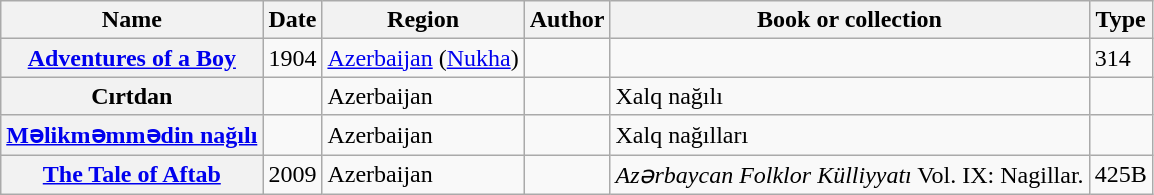<table class="wikitable sortable">
<tr>
<th scope="col">Name</th>
<th scope="col">Date</th>
<th scope="col">Region</th>
<th scope="col">Author</th>
<th scope="col">Book or collection</th>
<th scope="col">Type</th>
</tr>
<tr>
<th><a href='#'>Adventures of a Boy</a></th>
<td>1904</td>
<td><a href='#'>Azerbaijan</a> (<a href='#'>Nukha</a>)</td>
<td></td>
<td></td>
<td>314</td>
</tr>
<tr>
<th>Cırtdan</th>
<td></td>
<td>Azerbaijan</td>
<td></td>
<td>Xalq nağılı</td>
<td></td>
</tr>
<tr>
<th><a href='#'>Məlikməmmədin nağılı</a></th>
<td></td>
<td>Azerbaijan</td>
<td></td>
<td>Xalq nağılları</td>
<td></td>
</tr>
<tr>
<th><a href='#'>The Tale of Aftab</a></th>
<td>2009</td>
<td>Azerbaijan</td>
<td></td>
<td><em>Azərbaycan Folklor Külliyyatı</em> Vol. IX: Nagillar.</td>
<td>425B</td>
</tr>
</table>
